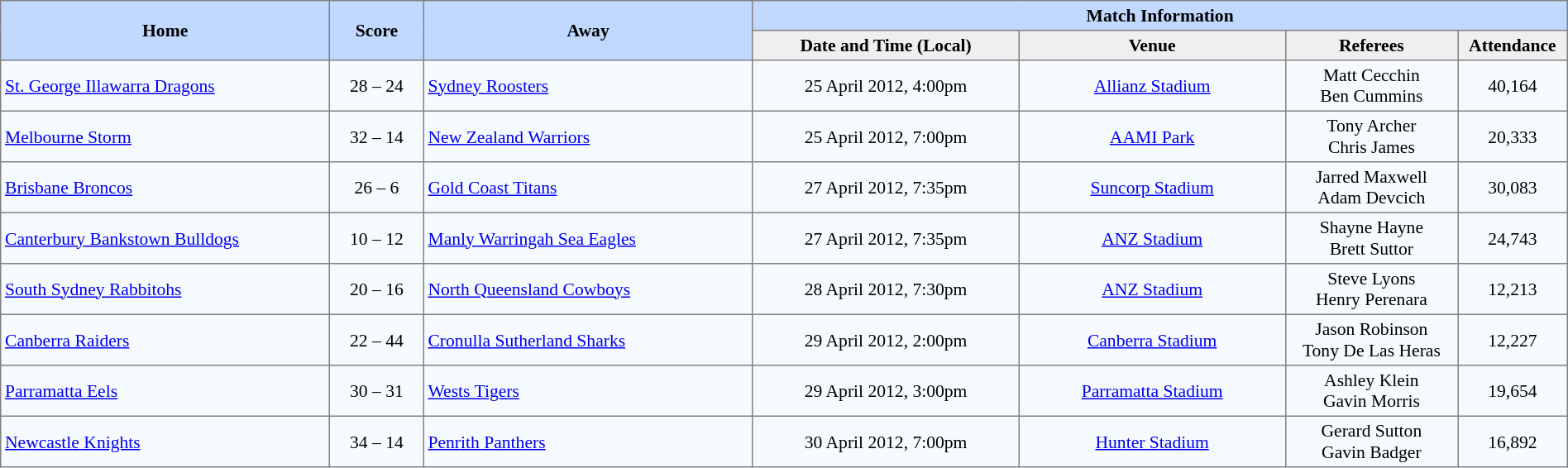<table border="1" cellpadding="3" cellspacing="0" style="border-collapse:collapse; font-size:90%; width:100%;">
<tr style="background:#c1d8ff;">
<th rowspan="2" style="width:21%;">Home</th>
<th rowspan="2" style="width:6%;">Score</th>
<th rowspan="2" style="width:21%;">Away</th>
<th colspan=6>Match Information</th>
</tr>
<tr style="background:#efefef;">
<th width=17%>Date and Time (Local)</th>
<th width=17%>Venue</th>
<th width=11%>Referees</th>
<th width=7%>Attendance</th>
</tr>
<tr style="text-align:center; background:#f5faff;">
<td align=left> <a href='#'>St. George Illawarra Dragons</a></td>
<td>28 – 24</td>
<td align=left> <a href='#'>Sydney Roosters</a></td>
<td>25 April 2012, 4:00pm</td>
<td><a href='#'>Allianz Stadium</a></td>
<td>Matt Cecchin <br> Ben Cummins</td>
<td>40,164</td>
</tr>
<tr style="text-align:center; background:#f5faff;">
<td align=left> <a href='#'>Melbourne Storm</a></td>
<td>32 – 14</td>
<td align=left> <a href='#'>New Zealand Warriors</a></td>
<td>25 April 2012, 7:00pm</td>
<td><a href='#'>AAMI Park</a></td>
<td>Tony Archer <br> Chris James</td>
<td>20,333</td>
</tr>
<tr style="text-align:center; background:#f5faff;">
<td align=left> <a href='#'>Brisbane Broncos</a></td>
<td>26 – 6</td>
<td align=left> <a href='#'>Gold Coast Titans</a></td>
<td>27 April 2012, 7:35pm</td>
<td><a href='#'>Suncorp Stadium</a></td>
<td>Jarred Maxwell <br> Adam Devcich</td>
<td>30,083</td>
</tr>
<tr style="text-align:center; background:#f5faff;">
<td align=left> <a href='#'>Canterbury Bankstown Bulldogs</a></td>
<td>10 – 12</td>
<td align=left> <a href='#'>Manly Warringah Sea Eagles</a></td>
<td>27 April 2012, 7:35pm</td>
<td><a href='#'>ANZ Stadium</a></td>
<td>Shayne Hayne <br> Brett Suttor</td>
<td>24,743</td>
</tr>
<tr style="text-align:center; background:#f5faff;">
<td align=left> <a href='#'>South Sydney Rabbitohs</a></td>
<td>20 – 16</td>
<td align=left> <a href='#'>North Queensland Cowboys</a></td>
<td>28 April 2012, 7:30pm</td>
<td><a href='#'>ANZ Stadium</a></td>
<td>Steve Lyons <br> Henry Perenara</td>
<td>12,213</td>
</tr>
<tr style="text-align:center; background:#f5faff;">
<td align=left> <a href='#'>Canberra Raiders</a></td>
<td>22 – 44</td>
<td align=left> <a href='#'>Cronulla Sutherland Sharks</a></td>
<td>29 April 2012, 2:00pm</td>
<td><a href='#'>Canberra Stadium</a></td>
<td>Jason Robinson <br> Tony De Las Heras</td>
<td>12,227</td>
</tr>
<tr style="text-align:center; background:#f5faff;">
<td align=left> <a href='#'>Parramatta Eels</a></td>
<td>30 – 31</td>
<td align=left> <a href='#'>Wests Tigers</a></td>
<td>29 April 2012, 3:00pm</td>
<td><a href='#'>Parramatta Stadium</a></td>
<td>Ashley Klein <br> Gavin Morris</td>
<td>19,654</td>
</tr>
<tr style="text-align:center; background:#f5faff;">
<td align=left> <a href='#'>Newcastle Knights</a></td>
<td>34 – 14</td>
<td align=left> <a href='#'>Penrith Panthers</a></td>
<td>30 April 2012, 7:00pm</td>
<td><a href='#'>Hunter Stadium</a></td>
<td>Gerard Sutton <br> Gavin Badger</td>
<td>16,892</td>
</tr>
</table>
